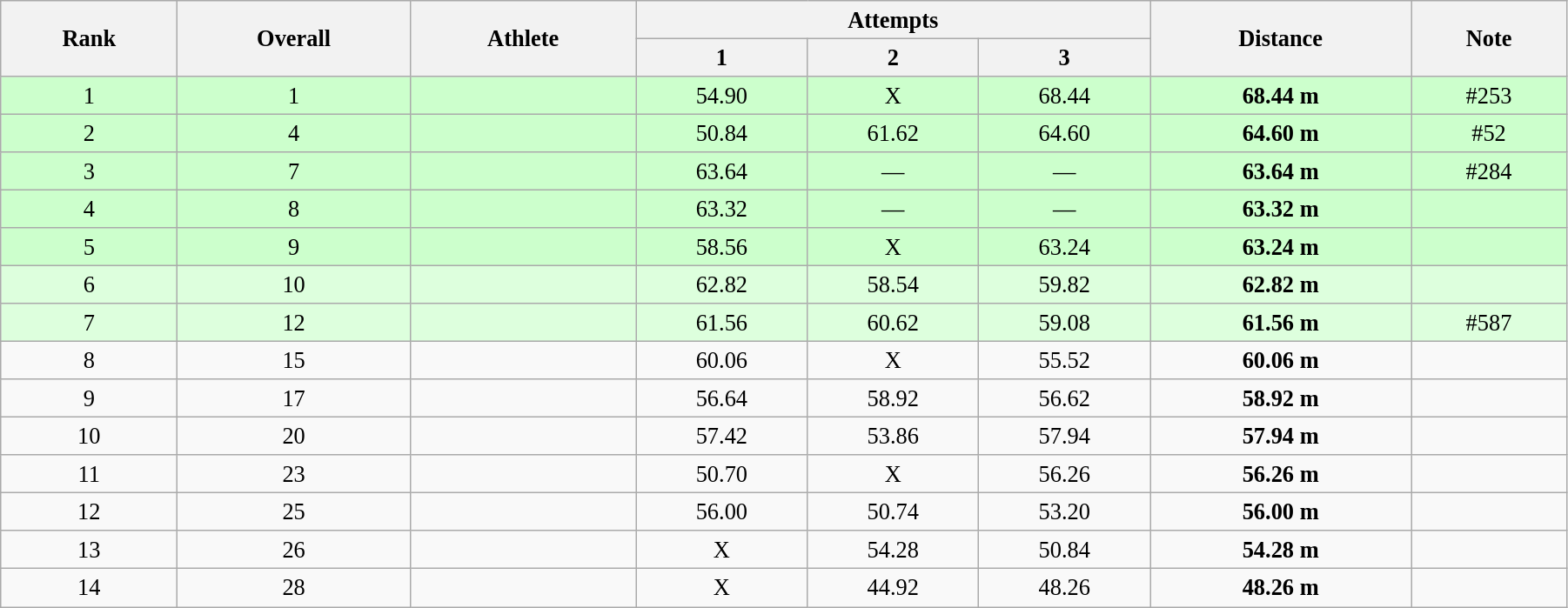<table class="wikitable" style=" text-align:center; font-size:110%;" width="95%">
<tr>
<th rowspan="2">Rank</th>
<th rowspan="2">Overall</th>
<th rowspan="2">Athlete</th>
<th colspan="3">Attempts</th>
<th rowspan="2">Distance</th>
<th rowspan="2">Note</th>
</tr>
<tr>
<th>1</th>
<th>2</th>
<th>3</th>
</tr>
<tr style="background:#ccffcc;">
<td>1</td>
<td>1</td>
<td align=left></td>
<td>54.90</td>
<td>X</td>
<td>68.44</td>
<td><strong>68.44 m</strong></td>
<td>#253</td>
</tr>
<tr style="background:#ccffcc;">
<td>2</td>
<td>4</td>
<td align=left></td>
<td>50.84</td>
<td>61.62</td>
<td>64.60</td>
<td><strong>64.60 m</strong></td>
<td>#52</td>
</tr>
<tr style="background:#ccffcc;">
<td>3</td>
<td>7</td>
<td align=left></td>
<td>63.64</td>
<td>—</td>
<td>—</td>
<td><strong>63.64 m</strong></td>
<td>#284</td>
</tr>
<tr style="background:#ccffcc;">
<td>4</td>
<td>8</td>
<td align=left></td>
<td>63.32</td>
<td>—</td>
<td>—</td>
<td><strong>63.32 m</strong></td>
<td></td>
</tr>
<tr style="background:#ccffcc;">
<td>5</td>
<td>9</td>
<td align=left></td>
<td>58.56</td>
<td>X</td>
<td>63.24</td>
<td><strong>63.24 m</strong></td>
<td></td>
</tr>
<tr style="background:#ddffdd;">
<td>6</td>
<td>10</td>
<td align=left></td>
<td>62.82</td>
<td>58.54</td>
<td>59.82</td>
<td><strong>62.82 m</strong></td>
<td></td>
</tr>
<tr style="background:#ddffdd;">
<td>7</td>
<td>12</td>
<td align=left></td>
<td>61.56</td>
<td>60.62</td>
<td>59.08</td>
<td><strong>61.56 m</strong></td>
<td>#587</td>
</tr>
<tr>
<td>8</td>
<td>15</td>
<td align=left></td>
<td>60.06</td>
<td>X</td>
<td>55.52</td>
<td><strong>60.06 m</strong></td>
<td></td>
</tr>
<tr>
<td>9</td>
<td>17</td>
<td align=left></td>
<td>56.64</td>
<td>58.92</td>
<td>56.62</td>
<td><strong>58.92 m</strong></td>
<td></td>
</tr>
<tr>
<td>10</td>
<td>20</td>
<td align=left></td>
<td>57.42</td>
<td>53.86</td>
<td>57.94</td>
<td><strong>57.94 m</strong></td>
<td></td>
</tr>
<tr>
<td>11</td>
<td>23</td>
<td align=left></td>
<td>50.70</td>
<td>X</td>
<td>56.26</td>
<td><strong>56.26 m</strong></td>
<td></td>
</tr>
<tr>
<td>12</td>
<td>25</td>
<td align=left></td>
<td>56.00</td>
<td>50.74</td>
<td>53.20</td>
<td><strong>56.00 m</strong></td>
<td></td>
</tr>
<tr>
<td>13</td>
<td>26</td>
<td align=left></td>
<td>X</td>
<td>54.28</td>
<td>50.84</td>
<td><strong>54.28 m</strong></td>
<td></td>
</tr>
<tr>
<td>14</td>
<td>28</td>
<td align=left></td>
<td>X</td>
<td>44.92</td>
<td>48.26</td>
<td><strong>48.26 m</strong></td>
<td></td>
</tr>
</table>
